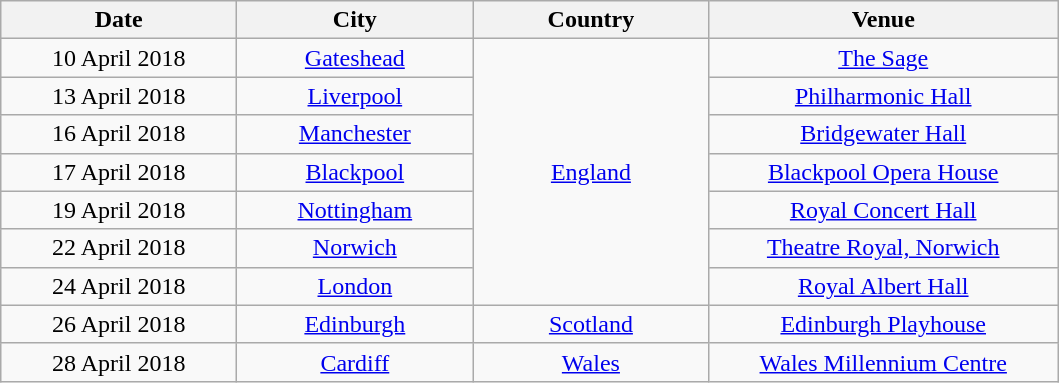<table class="wikitable" style="text-align:center;">
<tr>
<th style="width:150px;">Date</th>
<th style="width:150px;">City</th>
<th style="width:150px;">Country</th>
<th style="width:225px;">Venue</th>
</tr>
<tr>
<td>10 April 2018</td>
<td><a href='#'>Gateshead</a></td>
<td rowspan="7"><a href='#'>England</a></td>
<td><a href='#'>The Sage</a></td>
</tr>
<tr>
<td>13 April 2018</td>
<td><a href='#'>Liverpool</a></td>
<td><a href='#'>Philharmonic Hall</a></td>
</tr>
<tr>
<td>16 April 2018</td>
<td><a href='#'>Manchester</a></td>
<td><a href='#'>Bridgewater Hall</a></td>
</tr>
<tr>
<td>17 April 2018</td>
<td><a href='#'>Blackpool</a></td>
<td><a href='#'>Blackpool Opera House</a></td>
</tr>
<tr>
<td>19 April 2018</td>
<td><a href='#'>Nottingham</a></td>
<td><a href='#'>Royal Concert Hall</a></td>
</tr>
<tr>
<td>22 April 2018</td>
<td><a href='#'>Norwich</a></td>
<td><a href='#'>Theatre Royal, Norwich</a></td>
</tr>
<tr>
<td>24 April 2018</td>
<td><a href='#'>London</a></td>
<td><a href='#'>Royal Albert Hall</a></td>
</tr>
<tr>
<td>26 April 2018</td>
<td><a href='#'>Edinburgh</a></td>
<td><a href='#'>Scotland</a></td>
<td><a href='#'>Edinburgh Playhouse</a></td>
</tr>
<tr>
<td>28 April 2018</td>
<td><a href='#'>Cardiff</a></td>
<td><a href='#'>Wales</a></td>
<td><a href='#'>Wales Millennium Centre</a></td>
</tr>
</table>
